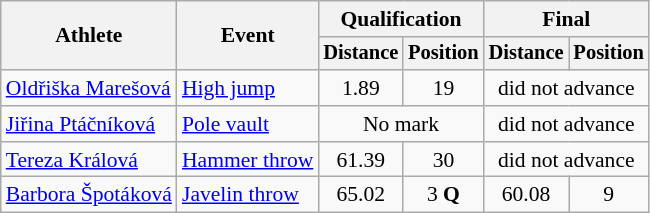<table class=wikitable style="font-size:90%">
<tr>
<th rowspan="2">Athlete</th>
<th rowspan="2">Event</th>
<th colspan="2">Qualification</th>
<th colspan="2">Final</th>
</tr>
<tr style="font-size:95%">
<th>Distance</th>
<th>Position</th>
<th>Distance</th>
<th>Position</th>
</tr>
<tr style=text-align:center>
<td style=text-align:left><a href='#'>Oldřiška Marešová</a></td>
<td style=text-align:left><a href='#'>High jump</a></td>
<td>1.89</td>
<td>19</td>
<td colspan=2>did not advance</td>
</tr>
<tr style=text-align:center>
<td style=text-align:left><a href='#'>Jiřina Ptáčníková</a></td>
<td style=text-align:left><a href='#'>Pole vault</a></td>
<td colspan=2>No mark</td>
<td colspan=2>did not advance</td>
</tr>
<tr style=text-align:center>
<td style=text-align:left><a href='#'>Tereza Králová</a></td>
<td style=text-align:left><a href='#'>Hammer throw</a></td>
<td>61.39</td>
<td>30</td>
<td colspan=2>did not advance</td>
</tr>
<tr style=text-align:center>
<td style=text-align:left><a href='#'>Barbora Špotáková</a></td>
<td style=text-align:left><a href='#'>Javelin throw</a></td>
<td>65.02</td>
<td>3 <strong>Q</strong></td>
<td>60.08</td>
<td>9</td>
</tr>
</table>
